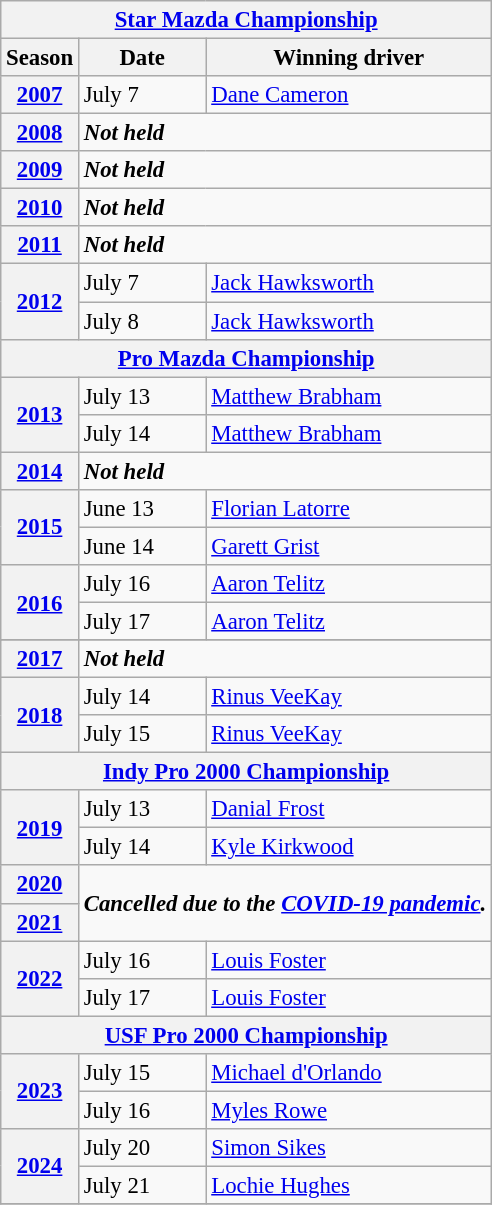<table class="wikitable" style="font-size: 95%;">
<tr>
<th colspan="3"><a href='#'>Star Mazda Championship</a></th>
</tr>
<tr>
<th>Season</th>
<th>Date</th>
<th>Winning driver</th>
</tr>
<tr>
<th><a href='#'>2007</a></th>
<td>July 7</td>
<td> <a href='#'>Dane Cameron</a></td>
</tr>
<tr>
<th><a href='#'>2008</a></th>
<td colspan="2"><strong><em>Not held</em></strong></td>
</tr>
<tr>
<th><a href='#'>2009</a></th>
<td colspan="2"><strong><em>Not held</em></strong></td>
</tr>
<tr>
<th><a href='#'>2010</a></th>
<td colspan="2"><strong><em>Not held</em></strong></td>
</tr>
<tr>
<th><a href='#'>2011</a></th>
<td colspan="2"><strong><em>Not held</em></strong></td>
</tr>
<tr>
<th rowspan="2"><a href='#'>2012</a></th>
<td>July 7</td>
<td> <a href='#'>Jack Hawksworth</a></td>
</tr>
<tr>
<td>July 8</td>
<td> <a href='#'>Jack Hawksworth</a></td>
</tr>
<tr>
<th colspan="3"><a href='#'>Pro Mazda Championship</a></th>
</tr>
<tr>
<th rowspan="2"><a href='#'>2013</a></th>
<td>July 13</td>
<td> <a href='#'>Matthew Brabham</a></td>
</tr>
<tr>
<td>July 14</td>
<td> <a href='#'>Matthew Brabham</a></td>
</tr>
<tr>
<th><a href='#'>2014</a></th>
<td colspan="2"><strong><em>Not held</em></strong></td>
</tr>
<tr>
<th rowspan="2"><a href='#'>2015</a></th>
<td>June 13</td>
<td> <a href='#'>Florian Latorre</a></td>
</tr>
<tr>
<td>June 14</td>
<td> <a href='#'>Garett Grist</a></td>
</tr>
<tr>
<th rowspan="2"><a href='#'>2016</a></th>
<td>July 16</td>
<td> <a href='#'>Aaron Telitz</a></td>
</tr>
<tr>
<td>July 17</td>
<td> <a href='#'>Aaron Telitz</a></td>
</tr>
<tr>
</tr>
<tr>
<th><a href='#'>2017</a></th>
<td colspan="2"><strong><em>Not held</em></strong></td>
</tr>
<tr>
<th rowspan="2"><a href='#'>2018</a></th>
<td>July 14</td>
<td> <a href='#'>Rinus VeeKay</a></td>
</tr>
<tr>
<td>July 15</td>
<td> <a href='#'>Rinus VeeKay</a></td>
</tr>
<tr>
<th colspan="3"><a href='#'>Indy Pro 2000 Championship</a></th>
</tr>
<tr>
<th rowspan="2"><a href='#'>2019</a></th>
<td>July 13</td>
<td> <a href='#'>Danial Frost</a></td>
</tr>
<tr>
<td>July 14</td>
<td> <a href='#'>Kyle Kirkwood</a></td>
</tr>
<tr>
<th><a href='#'>2020</a></th>
<td rowspan=2 colspan=2><strong><em>Cancelled due to the <a href='#'>COVID-19 pandemic</a>.</em></strong></td>
</tr>
<tr>
<th><a href='#'>2021</a></th>
</tr>
<tr>
<th rowspan="2"><a href='#'>2022</a></th>
<td>July 16</td>
<td> <a href='#'>Louis Foster</a></td>
</tr>
<tr>
<td>July 17</td>
<td> <a href='#'>Louis Foster</a></td>
</tr>
<tr>
<th colspan="3"><a href='#'>USF Pro 2000 Championship</a></th>
</tr>
<tr>
<th rowspan="2"><a href='#'>2023</a></th>
<td>July 15</td>
<td> <a href='#'>Michael d'Orlando</a></td>
</tr>
<tr>
<td>July 16</td>
<td> <a href='#'>Myles Rowe</a></td>
</tr>
<tr>
<th rowspan="2"><a href='#'>2024</a></th>
<td>July 20</td>
<td> <a href='#'>Simon Sikes</a></td>
</tr>
<tr>
<td>July 21</td>
<td> <a href='#'>Lochie Hughes</a></td>
</tr>
<tr>
</tr>
</table>
